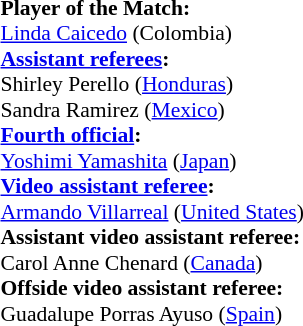<table style="width:100%; font-size:90%;">
<tr>
<td><br><strong>Player of the Match:</strong>
<br><a href='#'>Linda Caicedo</a> (Colombia)<br><strong><a href='#'>Assistant referees</a>:</strong>
<br>Shirley Perello (<a href='#'>Honduras</a>)
<br>Sandra Ramirez (<a href='#'>Mexico</a>)
<br><strong><a href='#'>Fourth official</a>:</strong>
<br><a href='#'>Yoshimi Yamashita</a> (<a href='#'>Japan</a>)
<br><strong><a href='#'>Video assistant referee</a>:</strong>
<br><a href='#'>Armando Villarreal</a> (<a href='#'>United States</a>)
<br><strong>Assistant video assistant referee:</strong>
<br>Carol Anne Chenard (<a href='#'>Canada</a>)
<br><strong>Offside video assistant referee:</strong>
<br>Guadalupe Porras Ayuso (<a href='#'>Spain</a>)</td>
</tr>
</table>
